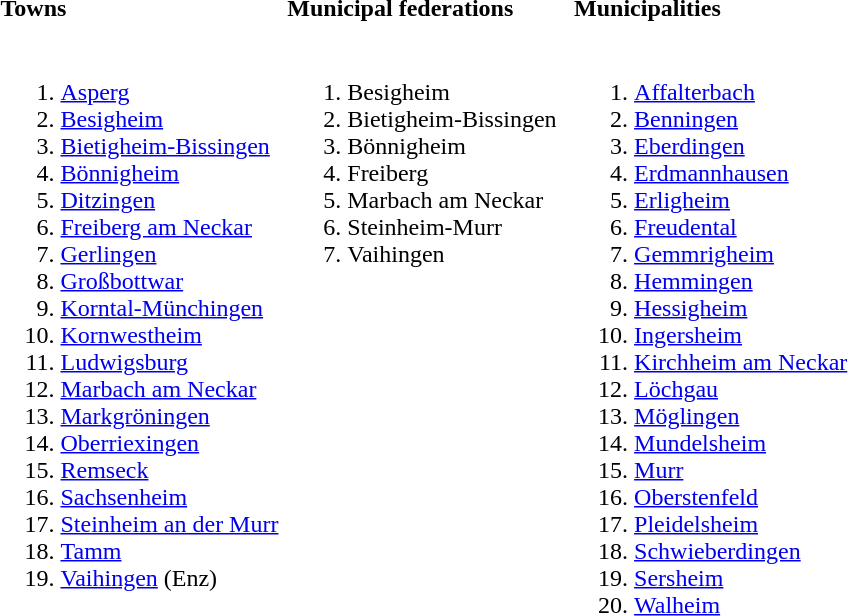<table>
<tr>
<th width=33% align=left>Towns</th>
<th width=33% align=left>Municipal federations</th>
<th width=33% align=left>Municipalities</th>
</tr>
<tr valign=top>
<td><br><ol><li><a href='#'>Asperg</a></li><li><a href='#'>Besigheim</a></li><li><a href='#'>Bietigheim-Bissingen</a></li><li><a href='#'>Bönnigheim</a></li><li><a href='#'>Ditzingen</a></li><li><a href='#'>Freiberg am Neckar</a></li><li><a href='#'>Gerlingen</a></li><li><a href='#'>Großbottwar</a></li><li><a href='#'>Korntal-Münchingen</a></li><li><a href='#'>Kornwestheim</a></li><li><a href='#'>Ludwigsburg</a></li><li><a href='#'>Marbach am Neckar</a></li><li><a href='#'>Markgröningen</a></li><li><a href='#'>Oberriexingen</a></li><li><a href='#'>Remseck</a></li><li><a href='#'>Sachsenheim</a></li><li><a href='#'>Steinheim an der Murr</a></li><li><a href='#'>Tamm</a></li><li><a href='#'>Vaihingen</a> (Enz)</li></ol></td>
<td><br><ol><li>Besigheim</li><li>Bietigheim-Bissingen</li><li>Bönnigheim</li><li>Freiberg</li><li>Marbach am Neckar</li><li>Steinheim-Murr</li><li>Vaihingen</li></ol></td>
<td><br><ol><li><a href='#'>Affalterbach</a></li><li><a href='#'>Benningen</a></li><li><a href='#'>Eberdingen</a></li><li><a href='#'>Erdmannhausen</a></li><li><a href='#'>Erligheim</a></li><li><a href='#'>Freudental</a></li><li><a href='#'>Gemmrigheim</a></li><li><a href='#'>Hemmingen</a></li><li><a href='#'>Hessigheim</a></li><li><a href='#'>Ingersheim</a></li><li><a href='#'>Kirchheim am Neckar</a></li><li><a href='#'>Löchgau</a></li><li><a href='#'>Möglingen</a></li><li><a href='#'>Mundelsheim</a></li><li><a href='#'>Murr</a></li><li><a href='#'>Oberstenfeld</a></li><li><a href='#'>Pleidelsheim</a></li><li><a href='#'>Schwieberdingen</a></li><li><a href='#'>Sersheim</a></li><li><a href='#'>Walheim</a></li></ol></td>
</tr>
</table>
